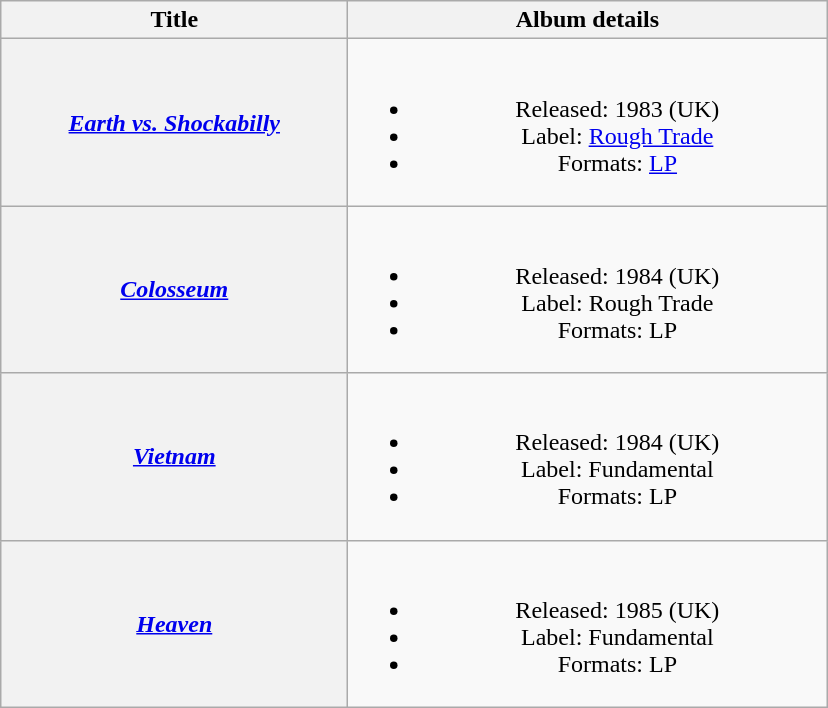<table class="wikitable plainrowheaders" style="text-align:center;">
<tr>
<th scope="col" rowspan="1" style="width:14em;">Title</th>
<th scope="col" rowspan="1" style="width:19.5em;">Album details</th>
</tr>
<tr>
<th scope="row"><em><a href='#'>Earth vs. Shockabilly</a></em></th>
<td><br><ul><li>Released: 1983 <span>(UK)</span></li><li>Label: <a href='#'>Rough Trade</a></li><li>Formats: <a href='#'>LP</a></li></ul></td>
</tr>
<tr>
<th scope="row"><em><a href='#'>Colosseum</a></em></th>
<td><br><ul><li>Released: 1984 <span>(UK)</span></li><li>Label: Rough Trade</li><li>Formats: LP</li></ul></td>
</tr>
<tr>
<th scope="row"><em><a href='#'>Vietnam</a></em></th>
<td><br><ul><li>Released: 1984 <span>(UK)</span></li><li>Label: Fundamental</li><li>Formats: LP</li></ul></td>
</tr>
<tr>
<th scope="row"><em><a href='#'>Heaven</a></em></th>
<td><br><ul><li>Released: 1985 <span>(UK)</span></li><li>Label: Fundamental</li><li>Formats: LP</li></ul></td>
</tr>
</table>
